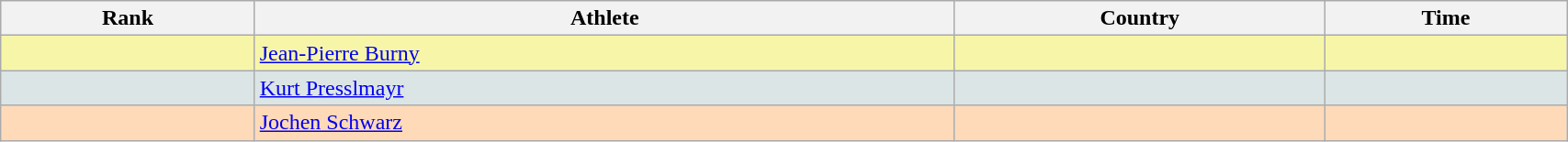<table class="wikitable" width=90% style="font-size:100%; text-align:left;">
<tr>
<th>Rank</th>
<th>Athlete</th>
<th>Country</th>
<th>Time</th>
</tr>
<tr bgcolor="#F7F6A8">
<td align=center></td>
<td><a href='#'>Jean-Pierre Burny</a></td>
<td></td>
<td align="right"></td>
</tr>
<tr bgcolor="#DCE5E5">
<td align=center></td>
<td><a href='#'>Kurt Presslmayr</a></td>
<td></td>
<td align="right"></td>
</tr>
<tr bgcolor="#FFDAB9">
<td align=center></td>
<td><a href='#'>Jochen Schwarz</a></td>
<td></td>
<td align="right"></td>
</tr>
</table>
